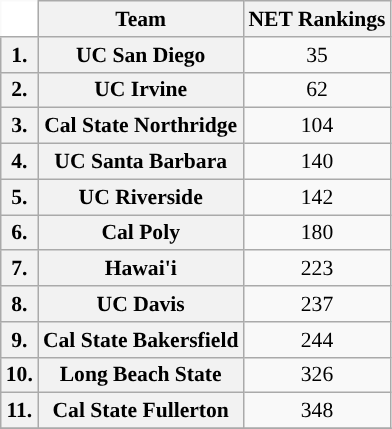<table class="wikitable" style="white-space:nowrap; font-size:90%;">
<tr>
<td ! colspan=1 style="background:white; border-top-style:hidden; border-left-style:hidden;"></td>
<th>Team</th>
<th>NET Rankings</th>
</tr>
<tr>
<th>1.</th>
<th>UC San Diego</th>
<td align="center">35</td>
</tr>
<tr>
<th>2.</th>
<th>UC Irvine</th>
<td align="center">62</td>
</tr>
<tr>
<th>3.</th>
<th>Cal State Northridge</th>
<td align="center">104</td>
</tr>
<tr>
<th>4.</th>
<th>UC Santa Barbara</th>
<td align="center">140</td>
</tr>
<tr>
<th>5.</th>
<th>UC Riverside</th>
<td align="center">142</td>
</tr>
<tr>
<th>6.</th>
<th>Cal Poly</th>
<td align="center">180</td>
</tr>
<tr>
<th>7.</th>
<th>Hawai'i</th>
<td align="center">223</td>
</tr>
<tr>
<th>8.</th>
<th>UC Davis</th>
<td align="center">237</td>
</tr>
<tr>
<th>9.</th>
<th>Cal State Bakersfield</th>
<td align="center">244</td>
</tr>
<tr>
<th>10.</th>
<th>Long Beach State</th>
<td align="center">326</td>
</tr>
<tr>
<th>11.</th>
<th>Cal State Fullerton</th>
<td align="center">348</td>
</tr>
<tr>
</tr>
</table>
